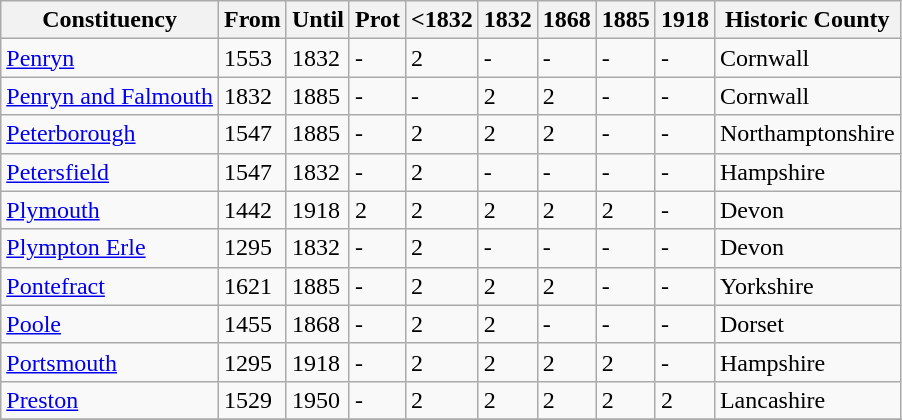<table class="wikitable">
<tr>
<th>Constituency</th>
<th>From</th>
<th>Until</th>
<th>Prot</th>
<th><1832</th>
<th>1832</th>
<th>1868</th>
<th>1885</th>
<th>1918</th>
<th>Historic County</th>
</tr>
<tr>
<td><a href='#'>Penryn</a></td>
<td>1553</td>
<td>1832</td>
<td>-</td>
<td>2</td>
<td>-</td>
<td>-</td>
<td>-</td>
<td>-</td>
<td>Cornwall</td>
</tr>
<tr>
<td><a href='#'>Penryn and Falmouth</a></td>
<td>1832</td>
<td>1885</td>
<td>-</td>
<td>-</td>
<td>2</td>
<td>2</td>
<td>-</td>
<td>-</td>
<td>Cornwall</td>
</tr>
<tr>
<td><a href='#'>Peterborough</a></td>
<td>1547</td>
<td>1885</td>
<td>-</td>
<td>2</td>
<td>2</td>
<td>2</td>
<td>-</td>
<td>-</td>
<td>Northamptonshire</td>
</tr>
<tr>
<td><a href='#'>Petersfield</a></td>
<td>1547</td>
<td>1832</td>
<td>-</td>
<td>2</td>
<td>-</td>
<td>-</td>
<td>-</td>
<td>-</td>
<td>Hampshire</td>
</tr>
<tr>
<td><a href='#'>Plymouth</a></td>
<td>1442</td>
<td>1918</td>
<td>2</td>
<td>2</td>
<td>2</td>
<td>2</td>
<td>2</td>
<td>-</td>
<td>Devon</td>
</tr>
<tr>
<td><a href='#'>Plympton Erle</a></td>
<td>1295</td>
<td>1832</td>
<td>-</td>
<td>2</td>
<td>-</td>
<td>-</td>
<td>-</td>
<td>-</td>
<td>Devon</td>
</tr>
<tr>
<td><a href='#'>Pontefract</a></td>
<td>1621</td>
<td>1885</td>
<td>-</td>
<td>2</td>
<td>2</td>
<td>2</td>
<td>-</td>
<td>-</td>
<td>Yorkshire</td>
</tr>
<tr>
<td><a href='#'>Poole</a></td>
<td>1455</td>
<td>1868</td>
<td>-</td>
<td>2</td>
<td>2</td>
<td>-</td>
<td>-</td>
<td>-</td>
<td>Dorset</td>
</tr>
<tr>
<td><a href='#'>Portsmouth</a></td>
<td>1295</td>
<td>1918</td>
<td>-</td>
<td>2</td>
<td>2</td>
<td>2</td>
<td>2</td>
<td>-</td>
<td>Hampshire</td>
</tr>
<tr>
<td><a href='#'>Preston</a></td>
<td>1529</td>
<td>1950</td>
<td>-</td>
<td>2</td>
<td>2</td>
<td>2</td>
<td>2</td>
<td>2</td>
<td>Lancashire</td>
</tr>
<tr>
</tr>
</table>
